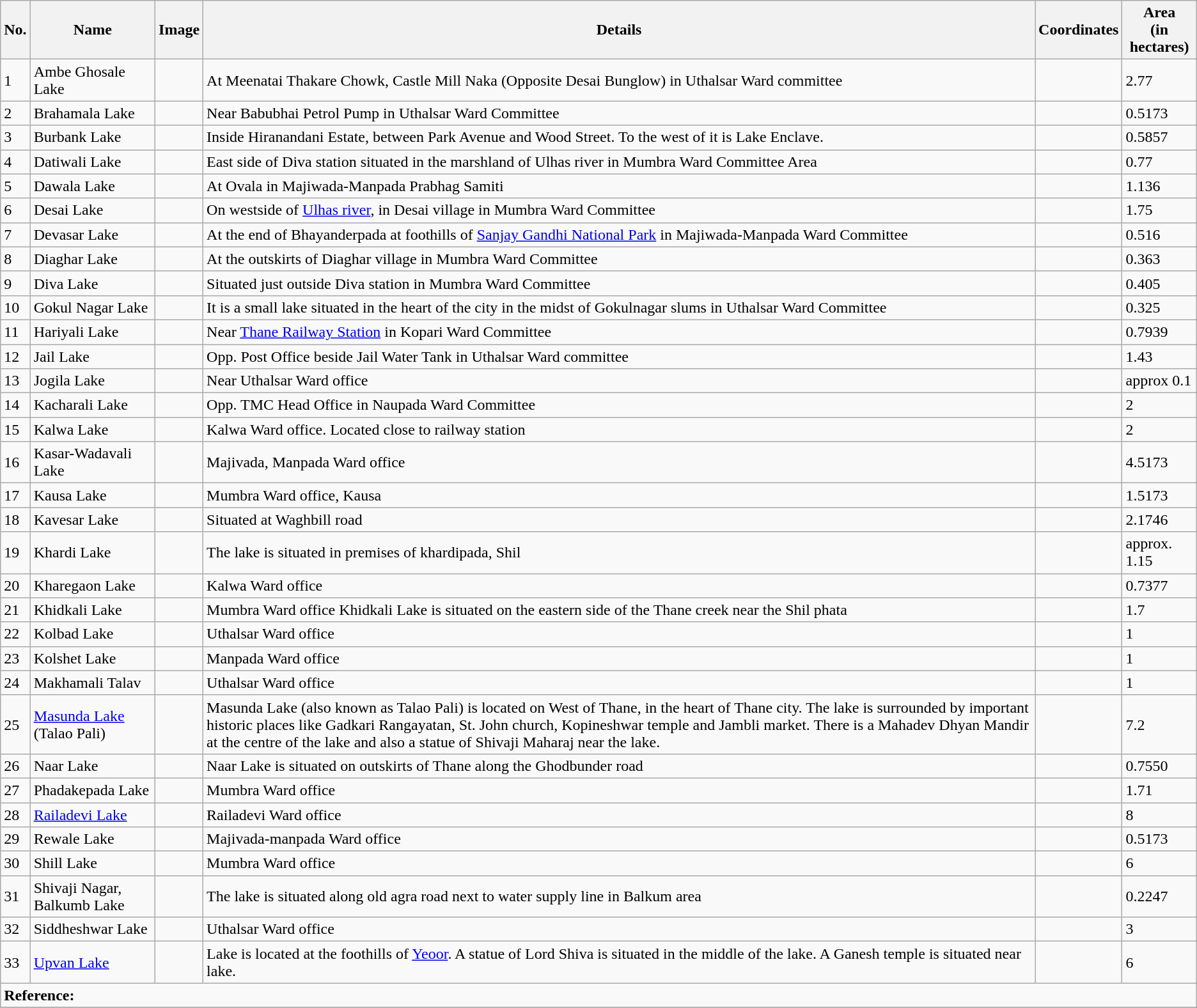<table class="wikitable sortable">
<tr>
<th>No.</th>
<th>Name</th>
<th>Image</th>
<th>Details</th>
<th>Coordinates</th>
<th>Area<br>(in hectares)</th>
</tr>
<tr>
<td>1</td>
<td>Ambe Ghosale Lake</td>
<td></td>
<td>At Meenatai Thakare Chowk, Castle Mill Naka (Opposite Desai Bunglow) in Uthalsar Ward committee</td>
<td></td>
<td>2.77</td>
</tr>
<tr>
<td>2</td>
<td>Brahamala Lake</td>
<td></td>
<td>Near Babubhai Petrol Pump in Uthalsar Ward Committee</td>
<td></td>
<td>0.5173</td>
</tr>
<tr>
<td>3</td>
<td>Burbank Lake</td>
<td></td>
<td>Inside Hiranandani Estate, between Park Avenue and Wood Street. To the west of it is Lake Enclave.</td>
<td></td>
<td>0.5857</td>
</tr>
<tr>
<td>4</td>
<td>Datiwali Lake</td>
<td></td>
<td>East side of Diva station situated in the marshland of Ulhas river in Mumbra Ward Committee Area</td>
<td></td>
<td>0.77</td>
</tr>
<tr>
<td>5</td>
<td>Dawala Lake</td>
<td></td>
<td>At Ovala in Majiwada-Manpada Prabhag Samiti</td>
<td></td>
<td>1.136</td>
</tr>
<tr>
<td>6</td>
<td>Desai Lake</td>
<td></td>
<td>On westside of <a href='#'>Ulhas river</a>, in Desai village in Mumbra Ward Committee</td>
<td></td>
<td>1.75</td>
</tr>
<tr>
<td>7</td>
<td>Devasar Lake</td>
<td></td>
<td>At the end of Bhayanderpada at foothills of <a href='#'>Sanjay Gandhi National Park</a> in Majiwada-Manpada Ward Committee</td>
<td></td>
<td>0.516</td>
</tr>
<tr>
<td>8</td>
<td>Diaghar Lake</td>
<td></td>
<td>At the outskirts of Diaghar village in Mumbra Ward Committee</td>
<td></td>
<td>0.363</td>
</tr>
<tr>
<td>9</td>
<td>Diva Lake</td>
<td></td>
<td>Situated just outside Diva station in Mumbra Ward Committee</td>
<td></td>
<td>0.405</td>
</tr>
<tr>
<td>10</td>
<td>Gokul Nagar Lake</td>
<td></td>
<td>It is a small lake situated in the heart of the city in the midst of Gokulnagar slums in Uthalsar Ward Committee</td>
<td></td>
<td>0.325</td>
</tr>
<tr>
<td>11</td>
<td>Hariyali Lake</td>
<td></td>
<td>Near <a href='#'>Thane Railway Station</a> in Kopari Ward Committee</td>
<td></td>
<td>0.7939</td>
</tr>
<tr>
<td>12</td>
<td>Jail Lake</td>
<td></td>
<td>Opp. Post Office beside Jail Water Tank in Uthalsar Ward committee</td>
<td></td>
<td>1.43</td>
</tr>
<tr>
<td>13</td>
<td>Jogila Lake</td>
<td></td>
<td>Near Uthalsar Ward office</td>
<td></td>
<td>approx 0.1</td>
</tr>
<tr>
<td>14</td>
<td>Kacharali Lake</td>
<td></td>
<td>Opp. TMC Head Office in Naupada Ward Committee</td>
<td></td>
<td>2</td>
</tr>
<tr>
<td>15</td>
<td>Kalwa Lake</td>
<td></td>
<td>Kalwa Ward office. Located close to railway station</td>
<td></td>
<td>2</td>
</tr>
<tr>
<td>16</td>
<td>Kasar-Wadavali Lake</td>
<td></td>
<td>Majivada, Manpada Ward office</td>
<td></td>
<td>4.5173</td>
</tr>
<tr>
<td>17</td>
<td>Kausa Lake</td>
<td></td>
<td>Mumbra Ward office, Kausa</td>
<td></td>
<td>1.5173</td>
</tr>
<tr>
<td>18</td>
<td>Kavesar Lake</td>
<td></td>
<td>Situated at Waghbill road</td>
<td></td>
<td>2.1746</td>
</tr>
<tr>
<td>19</td>
<td>Khardi Lake</td>
<td></td>
<td>The lake is situated in premises of khardipada, Shil</td>
<td></td>
<td>approx. 1.15</td>
</tr>
<tr>
<td>20</td>
<td>Kharegaon Lake</td>
<td></td>
<td>Kalwa Ward office</td>
<td></td>
<td>0.7377</td>
</tr>
<tr>
<td>21</td>
<td>Khidkali Lake</td>
<td></td>
<td>Mumbra Ward office Khidkali Lake is situated on the eastern side of the Thane creek near the Shil phata</td>
<td></td>
<td>1.7</td>
</tr>
<tr>
<td>22</td>
<td>Kolbad Lake</td>
<td></td>
<td>Uthalsar Ward office</td>
<td></td>
<td>1</td>
</tr>
<tr>
<td>23</td>
<td>Kolshet Lake</td>
<td></td>
<td>Manpada Ward office</td>
<td></td>
<td>1</td>
</tr>
<tr>
<td>24</td>
<td>Makhamali Talav</td>
<td></td>
<td>Uthalsar Ward office</td>
<td></td>
<td>1</td>
</tr>
<tr>
<td>25</td>
<td><a href='#'>Masunda Lake</a> (Talao Pali)</td>
<td></td>
<td>Masunda Lake (also known as Talao Pali) is located on West of Thane, in the heart of Thane city. The lake is surrounded by important historic places like Gadkari Rangayatan, St. John church, Kopineshwar temple and Jambli market. There is a Mahadev Dhyan Mandir at the centre of the lake and also a statue of Shivaji Maharaj near the lake.</td>
<td></td>
<td>7.2</td>
</tr>
<tr>
<td>26</td>
<td>Naar Lake</td>
<td></td>
<td>Naar Lake is situated on outskirts of Thane along the Ghodbunder road</td>
<td></td>
<td>0.7550</td>
</tr>
<tr>
<td>27</td>
<td>Phadakepada Lake</td>
<td></td>
<td>Mumbra Ward office</td>
<td></td>
<td>1.71</td>
</tr>
<tr>
<td>28</td>
<td><a href='#'>Railadevi Lake</a></td>
<td></td>
<td>Railadevi Ward office</td>
<td></td>
<td>8</td>
</tr>
<tr>
<td>29</td>
<td>Rewale Lake</td>
<td></td>
<td>Majivada-manpada Ward office</td>
<td></td>
<td>0.5173</td>
</tr>
<tr>
<td>30</td>
<td>Shill Lake</td>
<td></td>
<td>Mumbra Ward office</td>
<td></td>
<td>6</td>
</tr>
<tr>
<td>31</td>
<td>Shivaji Nagar, Balkumb Lake</td>
<td></td>
<td>The lake is situated along old agra road next to water supply line in Balkum area</td>
<td></td>
<td>0.2247</td>
</tr>
<tr>
<td>32</td>
<td>Siddheshwar Lake</td>
<td></td>
<td>Uthalsar Ward office</td>
<td></td>
<td>3</td>
</tr>
<tr>
<td>33</td>
<td><a href='#'>Upvan Lake</a></td>
<td></td>
<td>Lake is located at the foothills of <a href='#'>Yeoor</a>. A statue of Lord Shiva is situated in the middle of the lake. A Ganesh temple is situated near lake.</td>
<td></td>
<td>6</td>
</tr>
<tr>
<td colspan="6"><strong>Reference:</strong></td>
</tr>
<tr>
</tr>
</table>
